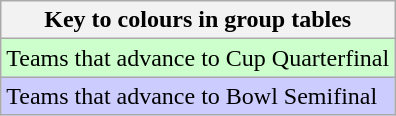<table class="wikitable" style="text-align: center;">
<tr>
<th colspan=2>Key to colours in group tables</th>
</tr>
<tr bgcolor=ccffcc>
<td align=left>Teams that advance to Cup Quarterfinal</td>
</tr>
<tr bgcolor=ccccff>
<td align=left>Teams that advance to Bowl Semifinal</td>
</tr>
</table>
